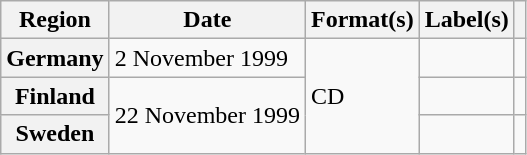<table class="wikitable plainrowheaders">
<tr>
<th scope="col">Region</th>
<th scope="col">Date</th>
<th scope="col">Format(s)</th>
<th scope="col">Label(s)</th>
<th scope="col"></th>
</tr>
<tr>
<th scope="row">Germany</th>
<td>2 November 1999</td>
<td rowspan="3">CD</td>
<td></td>
<td></td>
</tr>
<tr>
<th scope="row">Finland</th>
<td rowspan="2">22 November 1999</td>
<td></td>
<td></td>
</tr>
<tr>
<th scope="row">Sweden</th>
<td></td>
<td></td>
</tr>
</table>
